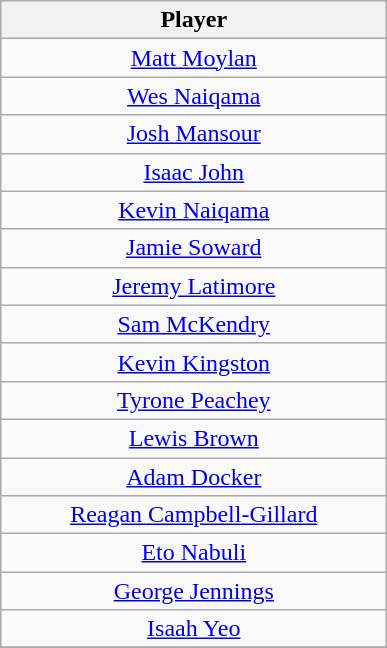<table class="wikitable" style="text-align: center;">
<tr>
<th style="width:250px;">Player</th>
</tr>
<tr>
<td><a href='#'>Matt Moylan</a></td>
</tr>
<tr>
<td><a href='#'>Wes Naiqama</a></td>
</tr>
<tr>
<td><a href='#'>Josh Mansour</a></td>
</tr>
<tr>
<td><a href='#'>Isaac John</a></td>
</tr>
<tr>
<td><a href='#'>Kevin Naiqama</a></td>
</tr>
<tr>
<td><a href='#'>Jamie Soward</a></td>
</tr>
<tr>
<td><a href='#'>Jeremy Latimore</a></td>
</tr>
<tr>
<td><a href='#'>Sam McKendry</a></td>
</tr>
<tr>
<td><a href='#'>Kevin Kingston</a></td>
</tr>
<tr>
<td><a href='#'>Tyrone Peachey</a></td>
</tr>
<tr>
<td><a href='#'>Lewis Brown</a></td>
</tr>
<tr>
<td><a href='#'>Adam Docker</a></td>
</tr>
<tr>
<td><a href='#'>Reagan Campbell-Gillard</a></td>
</tr>
<tr>
<td><a href='#'>Eto Nabuli</a></td>
</tr>
<tr>
<td><a href='#'>George Jennings</a></td>
</tr>
<tr>
<td><a href='#'>Isaah Yeo</a></td>
</tr>
<tr>
</tr>
</table>
